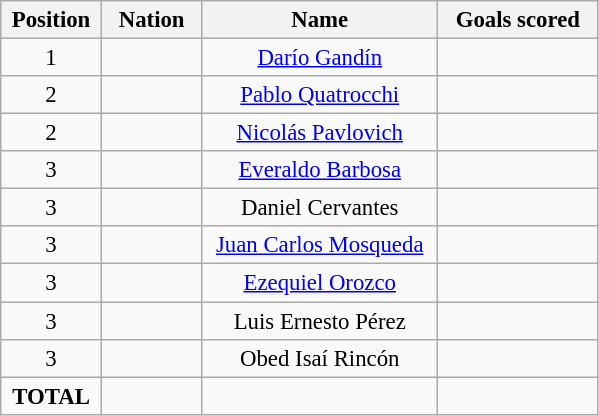<table class="wikitable" style="font-size: 95%; text-align: center;">
<tr>
<th width=60>Position</th>
<th width=60>Nation</th>
<th width=150>Name</th>
<th width=100>Goals scored</th>
</tr>
<tr>
<td>1</td>
<td></td>
<td><a href='#'>Darío Gandín</a></td>
<td></td>
</tr>
<tr>
<td>2</td>
<td></td>
<td><a href='#'>Pablo Quatrocchi</a></td>
<td></td>
</tr>
<tr>
<td>2</td>
<td></td>
<td><a href='#'>Nicolás Pavlovich</a></td>
<td></td>
</tr>
<tr>
<td>3</td>
<td></td>
<td><a href='#'>Everaldo Barbosa</a></td>
<td></td>
</tr>
<tr>
<td>3</td>
<td></td>
<td>Daniel Cervantes</td>
<td></td>
</tr>
<tr>
<td>3</td>
<td></td>
<td><a href='#'>Juan Carlos Mosqueda</a></td>
<td></td>
</tr>
<tr>
<td>3</td>
<td></td>
<td><a href='#'>Ezequiel Orozco</a></td>
<td></td>
</tr>
<tr>
<td>3</td>
<td></td>
<td>Luis Ernesto Pérez</td>
<td></td>
</tr>
<tr>
<td>3</td>
<td></td>
<td>Obed Isaí Rincón</td>
<td></td>
</tr>
<tr>
<td><strong>TOTAL</strong></td>
<td></td>
<td></td>
<td></td>
</tr>
</table>
